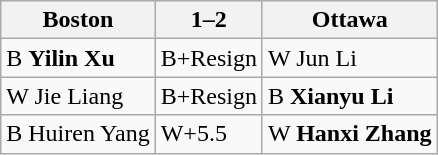<table class="wikitable">
<tr>
<th>Boston</th>
<th>1–2</th>
<th>Ottawa</th>
</tr>
<tr>
<td>B <strong>Yilin Xu</strong></td>
<td>B+Resign</td>
<td>W Jun Li</td>
</tr>
<tr>
<td>W Jie Liang</td>
<td>B+Resign</td>
<td>B <strong>Xianyu Li</strong></td>
</tr>
<tr>
<td>B Huiren Yang</td>
<td>W+5.5</td>
<td>W <strong>Hanxi Zhang</strong></td>
</tr>
</table>
